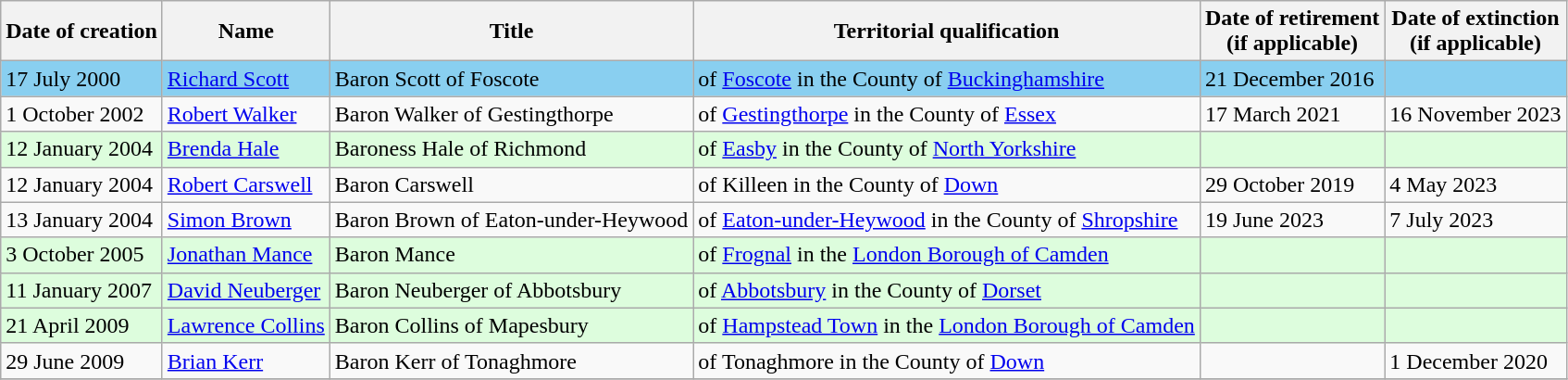<table class="wikitable">
<tr>
<th>Date of creation</th>
<th>Name</th>
<th>Title</th>
<th>Territorial qualification</th>
<th>Date of retirement<br>(if applicable)</th>
<th>Date of extinction<br>(if applicable)</th>
</tr>
<tr id="Baron Scott of Foscote" scope=row style="background:#89CFF0">
<td>17 July 2000</td>
<td><a href='#'>Richard Scott</a></td>
<td>Baron Scott of Foscote</td>
<td>of <a href='#'>Foscote</a> in the County of <a href='#'>Buckinghamshire</a></td>
<td>21 December 2016 </td>
<td></td>
</tr>
<tr id="Baron Walker of Gestingthorpe">
<td>1 October 2002</td>
<td><a href='#'>Robert Walker</a></td>
<td>Baron Walker of Gestingthorpe</td>
<td>of <a href='#'>Gestingthorpe</a> in the County of <a href='#'>Essex</a></td>
<td>17 March 2021 </td>
<td>16 November 2023</td>
</tr>
<tr scope=row style="background:#DDFDDD">
<td>12 January 2004</td>
<td><a href='#'>Brenda Hale</a></td>
<td>Baroness Hale of Richmond</td>
<td>of <a href='#'>Easby</a> in the County of <a href='#'>North Yorkshire</a></td>
<td></td>
<td></td>
</tr>
<tr id="Baron Carswell">
<td>12 January 2004</td>
<td><a href='#'>Robert Carswell</a></td>
<td>Baron Carswell</td>
<td>of Killeen in the County of <a href='#'>Down</a></td>
<td>29 October 2019 </td>
<td>4 May 2023</td>
</tr>
<tr id="Baron Brown of Eaton-under-Heywood">
<td>13 January 2004</td>
<td><a href='#'>Simon Brown</a></td>
<td>Baron Brown of Eaton-under-Heywood</td>
<td>of <a href='#'>Eaton-under-Heywood</a> in the County of <a href='#'>Shropshire</a></td>
<td>19 June 2023 </td>
<td>7 July 2023</td>
</tr>
<tr scope=row style="background:#DDFDDD">
<td>3 October 2005</td>
<td><a href='#'>Jonathan Mance</a></td>
<td>Baron Mance</td>
<td>of <a href='#'>Frognal</a> in the <a href='#'>London Borough of Camden</a></td>
<td></td>
<td></td>
</tr>
<tr scope=row style="background:#DDFDDD">
<td>11 January 2007</td>
<td><a href='#'>David Neuberger</a></td>
<td>Baron Neuberger of Abbotsbury</td>
<td>of <a href='#'>Abbotsbury</a> in the County of <a href='#'>Dorset</a></td>
<td></td>
<td></td>
</tr>
<tr scope=row style="background:#DDFDDD">
<td>21 April 2009</td>
<td><a href='#'>Lawrence Collins</a></td>
<td>Baron Collins of Mapesbury</td>
<td>of <a href='#'>Hampstead Town</a> in the <a href='#'>London Borough of Camden</a></td>
<td></td>
<td></td>
</tr>
<tr>
<td>29 June 2009</td>
<td><a href='#'>Brian Kerr</a></td>
<td>Baron Kerr of Tonaghmore</td>
<td>of Tonaghmore in the County of <a href='#'>Down</a></td>
<td></td>
<td>1 December 2020</td>
</tr>
<tr>
</tr>
</table>
